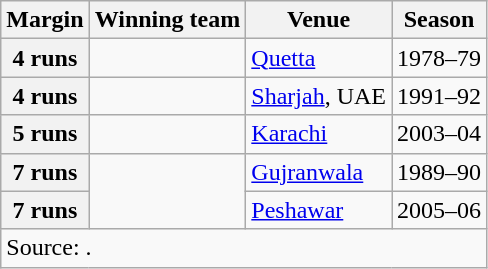<table class="wikitable">
<tr>
<th align="center"><strong>Margin</strong></th>
<th align="center"><strong>Winning team</strong></th>
<th align="center"><strong>Venue</strong></th>
<th align="center"><strong>Season</strong></th>
</tr>
<tr>
<th>4 runs</th>
<td></td>
<td><a href='#'>Quetta</a></td>
<td>1978–79</td>
</tr>
<tr>
<th>4 runs</th>
<td></td>
<td><a href='#'>Sharjah</a>, UAE</td>
<td>1991–92</td>
</tr>
<tr>
<th>5 runs</th>
<td></td>
<td><a href='#'>Karachi</a></td>
<td>2003–04</td>
</tr>
<tr>
<th>7 runs</th>
<td rowspan=2></td>
<td><a href='#'>Gujranwala</a></td>
<td>1989–90</td>
</tr>
<tr>
<th>7 runs</th>
<td><a href='#'>Peshawar</a></td>
<td>2005–06</td>
</tr>
<tr>
<td colspan="4">Source: .</td>
</tr>
</table>
